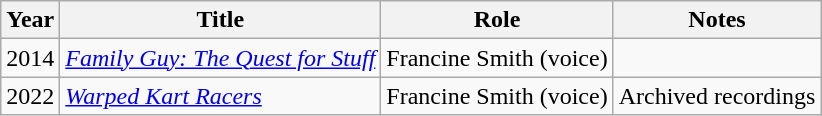<table class="wikitable sortable">
<tr>
<th>Year</th>
<th>Title</th>
<th>Role</th>
<th class="unsortable">Notes</th>
</tr>
<tr>
<td>2014</td>
<td><em><a href='#'>Family Guy: The Quest for Stuff</a></em></td>
<td>Francine Smith (voice)</td>
<td></td>
</tr>
<tr>
<td>2022</td>
<td><em><a href='#'>Warped Kart Racers</a></em></td>
<td>Francine Smith (voice)</td>
<td>Archived recordings</td>
</tr>
</table>
